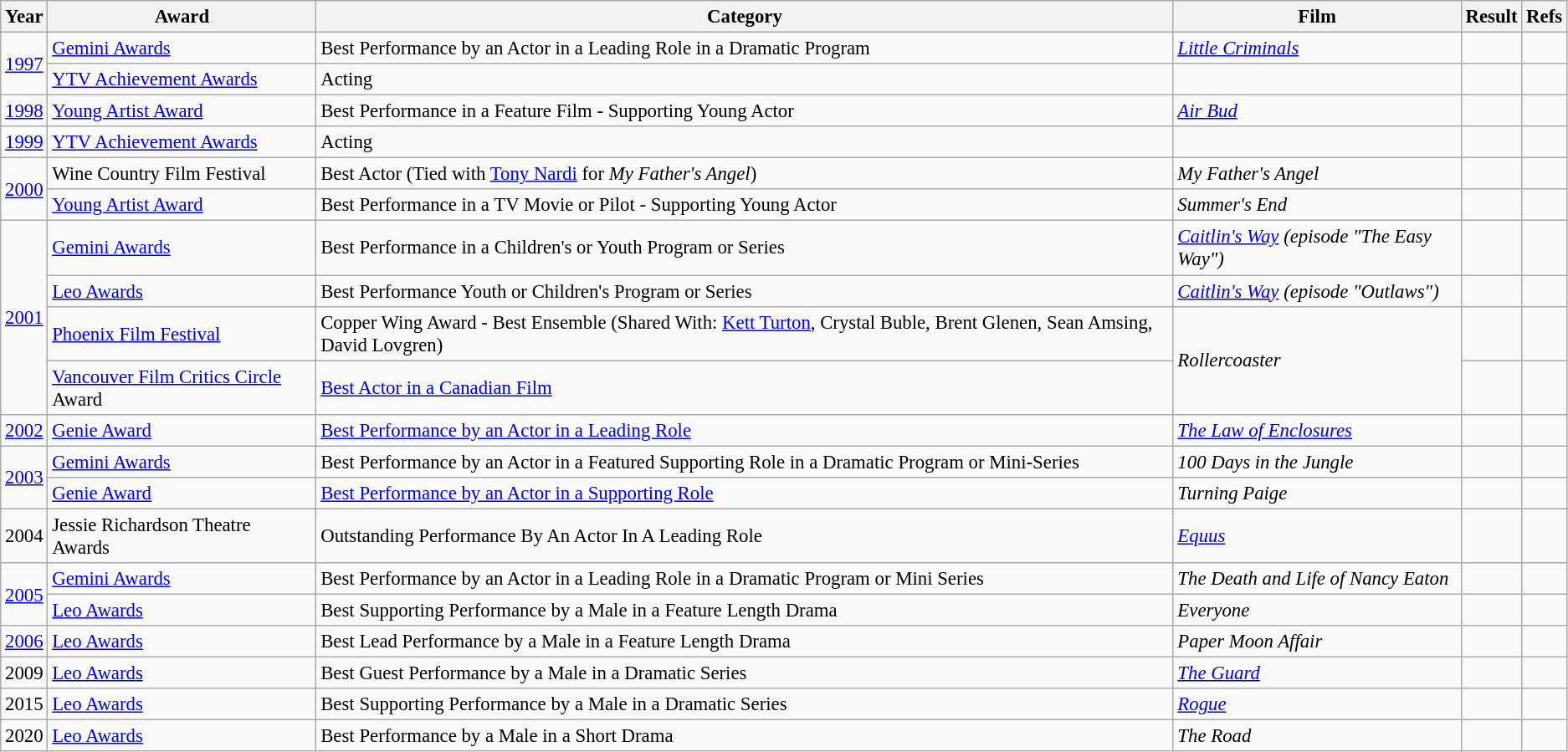<table class="wikitable" style="font-size: 95%;">
<tr>
<th>Year</th>
<th>Award</th>
<th>Category</th>
<th>Film</th>
<th>Result</th>
<th>Refs</th>
</tr>
<tr>
<td rowspan="2"><a href='#'>1997</a></td>
<td><a href='#'>Gemini Awards</a></td>
<td>Best Performance by an Actor in a Leading Role in a Dramatic Program</td>
<td rowspan="1"><em><a href='#'>Little Criminals</a></em></td>
<td></td>
<td></td>
</tr>
<tr>
<td><a href='#'>YTV Achievement Awards</a></td>
<td rowspan="1">Acting</td>
<td></td>
<td></td>
<td></td>
</tr>
<tr>
<td><a href='#'>1998</a></td>
<td><a href='#'>Young Artist Award</a></td>
<td>Best Performance in a Feature Film - Supporting Young Actor</td>
<td rowspan="1"><em><a href='#'>Air Bud</a></em></td>
<td></td>
<td></td>
</tr>
<tr>
<td><a href='#'>1999</a></td>
<td><a href='#'>YTV Achievement Awards</a></td>
<td>Acting</td>
<td></td>
<td></td>
<td></td>
</tr>
<tr>
<td rowspan="2"><a href='#'>2000</a></td>
<td>Wine Country Film Festival</td>
<td>Best Actor (Tied with <a href='#'>Tony Nardi</a> for <em>My Father's Angel</em>)</td>
<td rowspan="1"><em>My Father's Angel</em></td>
<td></td>
<td></td>
</tr>
<tr>
<td><a href='#'>Young Artist Award</a></td>
<td>Best Performance in a TV Movie or Pilot - Supporting Young Actor</td>
<td rowspan="1"><em>Summer's End</em></td>
<td></td>
<td></td>
</tr>
<tr>
<td rowspan="4"><a href='#'>2001</a></td>
<td><a href='#'>Gemini Awards</a></td>
<td>Best Performance in a Children's or Youth Program or Series</td>
<td rowspan="1"><em><a href='#'>Caitlin's Way</a> (episode "The Easy Way")</em></td>
<td></td>
<td></td>
</tr>
<tr>
<td><a href='#'>Leo Awards</a></td>
<td>Best Performance Youth or Children's Program or Series</td>
<td><em><a href='#'>Caitlin's Way</a> (episode "Outlaws")</em></td>
<td></td>
<td></td>
</tr>
<tr>
<td><a href='#'>Phoenix Film Festival</a></td>
<td>Copper Wing Award - Best Ensemble (Shared With: <a href='#'>Kett Turton</a>, Crystal Buble, Brent Glenen, Sean Amsing, David Lovgren)</td>
<td rowspan="2"><em>Rollercoaster</em></td>
<td></td>
<td></td>
</tr>
<tr>
<td><a href='#'>Vancouver Film Critics Circle</a> Award</td>
<td><a href='#'>Best Actor in a Canadian Film</a></td>
<td></td>
<td></td>
</tr>
<tr>
<td><a href='#'>2002</a></td>
<td><a href='#'>Genie Award</a></td>
<td><a href='#'>Best Performance by an Actor in a Leading Role</a></td>
<td><em><a href='#'>The Law of Enclosures</a></em></td>
<td></td>
<td></td>
</tr>
<tr>
<td rowspan="2"><a href='#'>2003</a></td>
<td><a href='#'>Gemini Awards</a></td>
<td>Best Performance by an Actor in a Featured Supporting Role in a Dramatic Program or Mini-Series</td>
<td rowspan="1"><em>100 Days in the Jungle</em></td>
<td></td>
<td></td>
</tr>
<tr>
<td><a href='#'>Genie Award</a></td>
<td><a href='#'>Best Performance by an Actor in a Supporting Role</a></td>
<td rowspan="1"><em>Turning Paige</em></td>
<td></td>
<td></td>
</tr>
<tr>
<td>2004</td>
<td>Jessie Richardson Theatre Awards</td>
<td>Outstanding Performance By An Actor In A Leading Role</td>
<td><em><a href='#'>Equus</a></em></td>
<td></td>
<td></td>
</tr>
<tr>
<td rowspan="2"><a href='#'>2005</a></td>
<td><a href='#'>Gemini Awards</a></td>
<td>Best Performance by an Actor in a Leading Role in a Dramatic Program or Mini Series</td>
<td rowspan="1"><em>The Death and Life of Nancy Eaton</em></td>
<td></td>
<td></td>
</tr>
<tr>
<td><a href='#'>Leo Awards</a></td>
<td>Best Supporting Performance by a Male in a Feature Length Drama</td>
<td rowspan="1"><em>Everyone</em></td>
<td></td>
<td></td>
</tr>
<tr>
<td><a href='#'>2006</a></td>
<td><a href='#'>Leo Awards</a></td>
<td>Best Lead Performance by a Male in a Feature Length Drama</td>
<td><em>Paper Moon Affair</em></td>
<td></td>
<td></td>
</tr>
<tr>
<td>2009</td>
<td><a href='#'>Leo Awards</a></td>
<td>Best Guest Performance by a Male in a Dramatic Series</td>
<td><em><a href='#'>The Guard</a></em></td>
<td></td>
<td></td>
</tr>
<tr>
<td>2015</td>
<td><a href='#'>Leo Awards</a></td>
<td>Best Supporting Performance by a Male in a Dramatic Series</td>
<td><em><a href='#'>Rogue</a></em></td>
<td></td>
<td></td>
</tr>
<tr>
<td>2020</td>
<td><a href='#'>Leo Awards</a></td>
<td>Best Performance by a Male in a Short Drama</td>
<td><em>The Road</em></td>
<td></td>
<td></td>
</tr>
</table>
